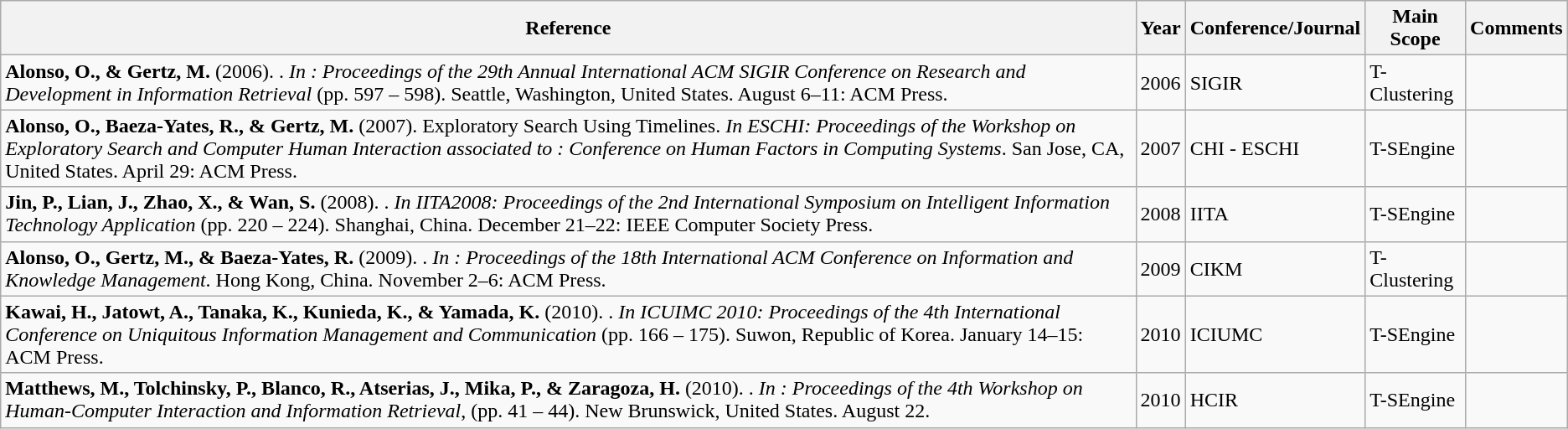<table class="wikitable sortable">
<tr>
<th>Reference</th>
<th>Year</th>
<th>Conference/Journal</th>
<th>Main Scope</th>
<th>Comments</th>
</tr>
<tr>
<td><strong>Alonso, O., & Gertz, M.</strong> (2006). . <em>In : Proceedings of the 29th Annual International ACM SIGIR Conference on Research and Development in Information Retrieval</em> (pp. 597 – 598). Seattle, Washington, United States. August 6–11: ACM Press.</td>
<td>2006</td>
<td>SIGIR</td>
<td>T-Clustering</td>
<td></td>
</tr>
<tr>
<td><strong>Alonso, O., Baeza-Yates, R., & Gertz, M.</strong> (2007). Exploratory Search Using Timelines. <em>In ESCHI: Proceedings of the Workshop on Exploratory Search and Computer Human Interaction associated to :  Conference on Human Factors in Computing Systems</em>. San Jose, CA, United States. April 29: ACM Press.</td>
<td>2007</td>
<td>CHI - ESCHI</td>
<td>T-SEngine</td>
<td></td>
</tr>
<tr>
<td><strong>Jin, P., Lian, J., Zhao, X., & Wan, S.</strong> (2008). . <em>In IITA2008: Proceedings of the 2nd International Symposium on Intelligent Information Technology Application</em> (pp. 220 – 224). Shanghai, China. December 21–22: IEEE Computer Society Press.</td>
<td>2008</td>
<td>IITA</td>
<td>T-SEngine</td>
<td></td>
</tr>
<tr>
<td><strong>Alonso, O., Gertz, M., & Baeza-Yates, R.</strong> (2009). . <em>In : Proceedings of the 18th International ACM Conference on Information and Knowledge Management</em>. Hong Kong, China. November 2–6: ACM Press.</td>
<td>2009</td>
<td>CIKM</td>
<td>T-Clustering</td>
<td></td>
</tr>
<tr>
<td><strong>Kawai, H., Jatowt, A., Tanaka, K., Kunieda, K., & Yamada, K.</strong> (2010). . <em>In ICUIMC 2010: Proceedings of the 4th International Conference on Uniquitous Information Management and Communication</em> (pp. 166 – 175). Suwon, Republic of Korea. January 14–15: ACM Press.</td>
<td>2010</td>
<td>ICIUMC</td>
<td>T-SEngine</td>
<td></td>
</tr>
<tr>
<td><strong>Matthews, M., Tolchinsky, P., Blanco, R., Atserias, J., Mika, P., & Zaragoza, H.</strong> (2010). . <em>In : Proceedings of the 4th Workshop on Human-Computer Interaction and Information Retrieval</em>, (pp. 41 – 44). New Brunswick, United States. August 22.</td>
<td>2010</td>
<td>HCIR</td>
<td>T-SEngine</td>
<td></td>
</tr>
</table>
